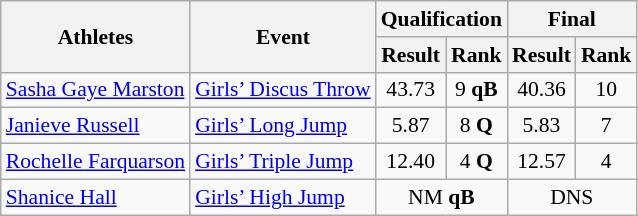<table class="wikitable" border="1" style="font-size:90%">
<tr>
<th rowspan=2>Athletes</th>
<th rowspan=2>Event</th>
<th colspan=2>Qualification</th>
<th colspan=2>Final</th>
</tr>
<tr>
<th>Result</th>
<th>Rank</th>
<th>Result</th>
<th>Rank</th>
</tr>
<tr>
<td><a href='#'>Sasha Gaye Marston</a></td>
<td><a href='#'>Girls’ Discus Throw</a></td>
<td align=center>43.73</td>
<td align=center>9 <strong>qB</strong></td>
<td align=center>40.36</td>
<td align=center>10</td>
</tr>
<tr>
<td><a href='#'>Janieve Russell</a></td>
<td><a href='#'>Girls’ Long Jump</a></td>
<td align=center>5.87</td>
<td align=center>8 <strong>Q</strong></td>
<td align=center>5.83</td>
<td align=center>7</td>
</tr>
<tr>
<td><a href='#'>Rochelle Farquarson</a></td>
<td><a href='#'>Girls’ Triple Jump</a></td>
<td align=center>12.40</td>
<td align=center>4 <strong>Q</strong></td>
<td align=center>12.57</td>
<td align=center>4</td>
</tr>
<tr>
<td><a href='#'>Shanice Hall</a></td>
<td><a href='#'>Girls’ High Jump</a></td>
<td align=center colspan=2>NM <strong>qB</strong></td>
<td align=center colspan=2>DNS</td>
</tr>
</table>
